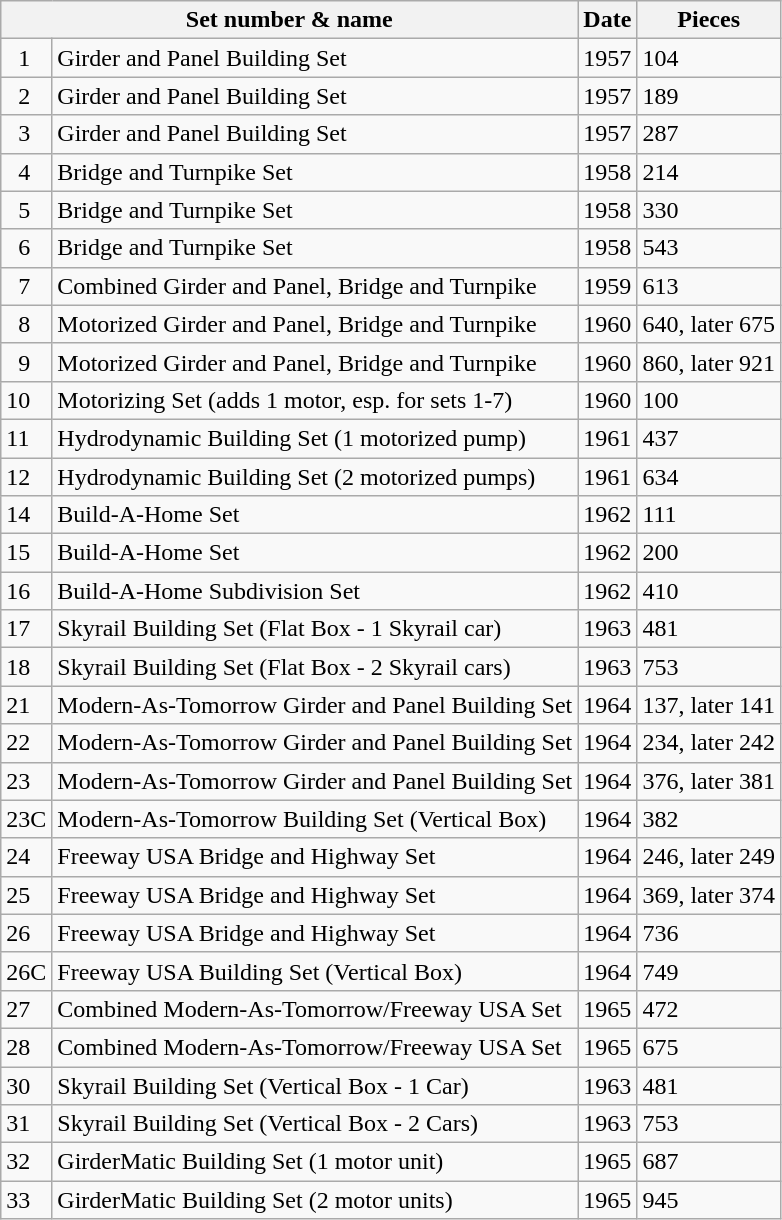<table class="wikitable">
<tr>
<th colspan="2">Set number & name</th>
<th>Date</th>
<th>Pieces</th>
</tr>
<tr>
<td>  1</td>
<td>Girder and Panel Building Set</td>
<td>1957</td>
<td>104</td>
</tr>
<tr>
<td>  2</td>
<td>Girder and Panel Building Set</td>
<td>1957</td>
<td>189</td>
</tr>
<tr>
<td>  3</td>
<td>Girder and Panel Building Set</td>
<td>1957</td>
<td>287</td>
</tr>
<tr>
<td>  4</td>
<td>Bridge and Turnpike Set</td>
<td>1958</td>
<td>214</td>
</tr>
<tr>
<td>  5</td>
<td>Bridge and Turnpike Set</td>
<td>1958</td>
<td>330</td>
</tr>
<tr>
<td>  6</td>
<td>Bridge and Turnpike Set</td>
<td>1958</td>
<td>543</td>
</tr>
<tr>
<td>  7</td>
<td>Combined Girder and Panel, Bridge and Turnpike</td>
<td>1959</td>
<td>613</td>
</tr>
<tr>
<td>  8</td>
<td>Motorized Girder and Panel, Bridge and Turnpike</td>
<td>1960</td>
<td>640, later 675</td>
</tr>
<tr>
<td>  9</td>
<td>Motorized Girder and Panel, Bridge and Turnpike</td>
<td>1960</td>
<td>860, later 921</td>
</tr>
<tr>
<td>10</td>
<td>Motorizing Set (adds 1 motor, esp. for sets 1-7)</td>
<td>1960</td>
<td>100</td>
</tr>
<tr>
<td>11</td>
<td>Hydrodynamic Building Set (1 motorized pump)</td>
<td>1961</td>
<td>437</td>
</tr>
<tr>
<td>12</td>
<td>Hydrodynamic Building Set (2 motorized pumps)</td>
<td>1961</td>
<td>634</td>
</tr>
<tr>
<td>14</td>
<td>Build-A-Home Set</td>
<td>1962</td>
<td>111</td>
</tr>
<tr>
<td>15</td>
<td>Build-A-Home Set</td>
<td>1962</td>
<td>200</td>
</tr>
<tr>
<td>16</td>
<td>Build-A-Home Subdivision Set</td>
<td>1962</td>
<td>410</td>
</tr>
<tr>
<td>17</td>
<td>Skyrail Building Set (Flat Box - 1 Skyrail car)</td>
<td>1963</td>
<td>481</td>
</tr>
<tr>
<td>18</td>
<td>Skyrail Building Set (Flat Box - 2 Skyrail cars)</td>
<td>1963</td>
<td>753</td>
</tr>
<tr>
<td>21</td>
<td>Modern-As-Tomorrow Girder and Panel Building Set</td>
<td>1964</td>
<td>137, later 141</td>
</tr>
<tr>
<td>22</td>
<td>Modern-As-Tomorrow Girder and Panel Building Set</td>
<td>1964</td>
<td>234, later 242</td>
</tr>
<tr>
<td>23</td>
<td>Modern-As-Tomorrow Girder and Panel Building Set</td>
<td>1964</td>
<td>376, later 381</td>
</tr>
<tr>
<td>23C</td>
<td>Modern-As-Tomorrow Building Set (Vertical Box)</td>
<td>1964</td>
<td>382</td>
</tr>
<tr>
<td>24</td>
<td>Freeway USA Bridge and Highway Set</td>
<td>1964</td>
<td>246, later 249</td>
</tr>
<tr>
<td>25</td>
<td>Freeway USA Bridge and Highway Set</td>
<td>1964</td>
<td>369, later 374</td>
</tr>
<tr>
<td>26</td>
<td>Freeway USA Bridge and Highway Set</td>
<td>1964</td>
<td>736</td>
</tr>
<tr>
<td>26C</td>
<td>Freeway USA Building Set (Vertical Box)</td>
<td>1964</td>
<td>749</td>
</tr>
<tr>
<td>27</td>
<td>Combined Modern-As-Tomorrow/Freeway USA Set</td>
<td>1965</td>
<td>472</td>
</tr>
<tr>
<td>28</td>
<td>Combined Modern-As-Tomorrow/Freeway USA Set</td>
<td>1965</td>
<td>675</td>
</tr>
<tr>
<td>30</td>
<td>Skyrail Building Set (Vertical Box - 1 Car)</td>
<td>1963</td>
<td>481</td>
</tr>
<tr>
<td>31</td>
<td>Skyrail Building Set (Vertical Box - 2 Cars)</td>
<td>1963</td>
<td>753</td>
</tr>
<tr>
<td>32</td>
<td>GirderMatic Building Set (1 motor unit)</td>
<td>1965</td>
<td>687</td>
</tr>
<tr>
<td>33</td>
<td>GirderMatic Building Set (2 motor units)</td>
<td>1965</td>
<td>945</td>
</tr>
</table>
